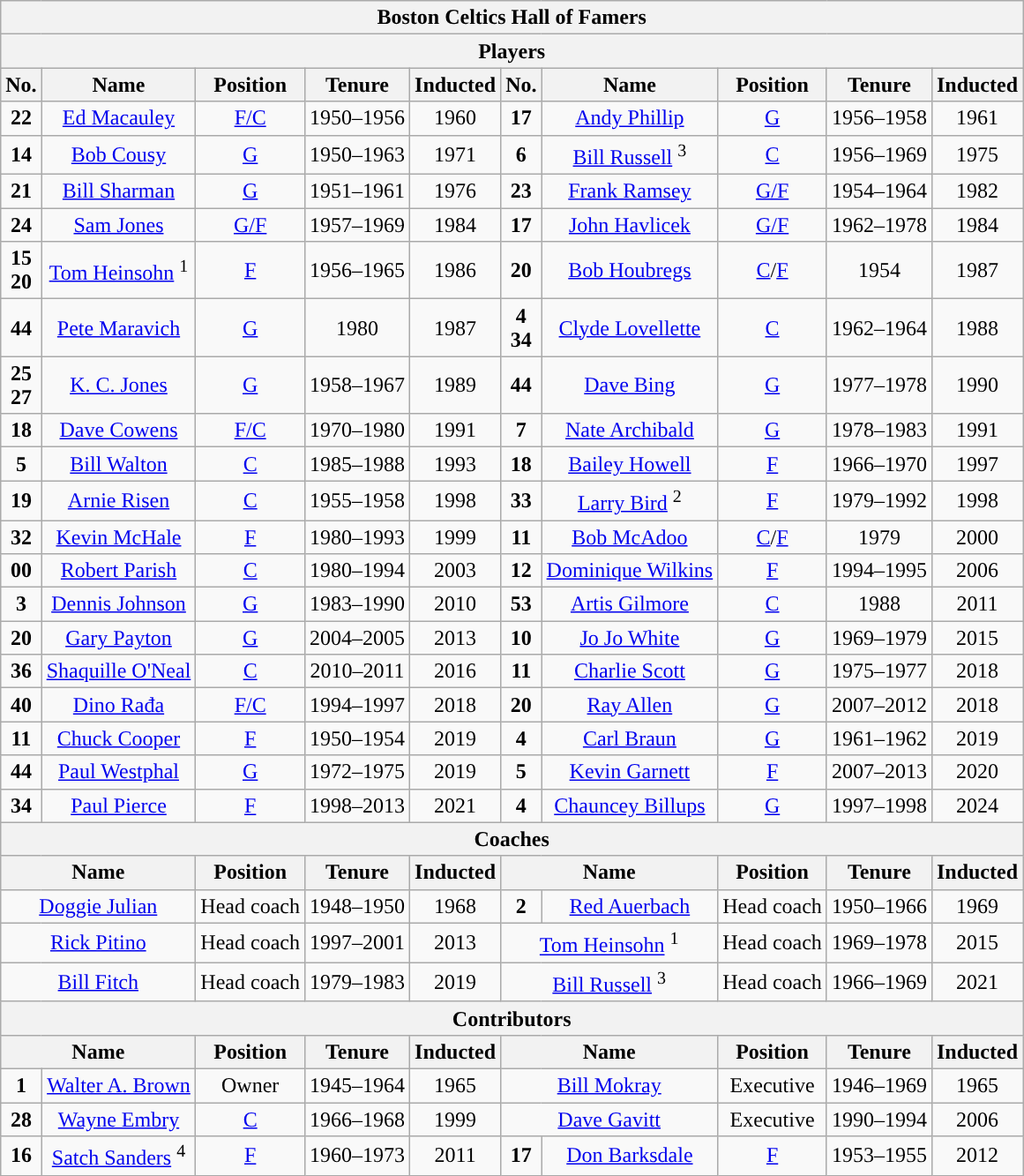<table class="wikitable" style="text-align:center">
<tr>
<th colspan="10">Boston Celtics Hall of Famers</th>
</tr>
<tr>
<th colspan="10">Players</th>
</tr>
<tr>
<th>No.</th>
<th>Name</th>
<th>Position</th>
<th>Tenure</th>
<th>Inducted</th>
<th>No.</th>
<th>Name</th>
<th>Position</th>
<th>Tenure</th>
<th>Inducted</th>
</tr>
<tr>
<td><strong>22</strong></td>
<td><a href='#'>Ed Macauley</a></td>
<td><a href='#'>F/C</a></td>
<td>1950–1956</td>
<td>1960</td>
<td><strong>17</strong></td>
<td><a href='#'>Andy Phillip</a></td>
<td><a href='#'>G</a></td>
<td>1956–1958</td>
<td>1961</td>
</tr>
<tr>
<td><strong>14</strong></td>
<td><a href='#'>Bob Cousy</a></td>
<td><a href='#'>G</a></td>
<td>1950–1963</td>
<td>1971</td>
<td><strong>6</strong></td>
<td><a href='#'>Bill Russell</a> <sup>3</sup></td>
<td><a href='#'>C</a></td>
<td>1956–1969</td>
<td>1975</td>
</tr>
<tr>
<td><strong>21</strong></td>
<td><a href='#'>Bill Sharman</a></td>
<td><a href='#'>G</a></td>
<td>1951–1961</td>
<td>1976</td>
<td><strong>23</strong></td>
<td><a href='#'>Frank Ramsey</a></td>
<td><a href='#'>G/F</a></td>
<td>1954–1964</td>
<td>1982</td>
</tr>
<tr>
<td><strong>24</strong></td>
<td><a href='#'>Sam Jones</a></td>
<td><a href='#'>G/F</a></td>
<td>1957–1969</td>
<td>1984</td>
<td><strong>17</strong></td>
<td><a href='#'>John Havlicek</a></td>
<td><a href='#'>G/F</a></td>
<td>1962–1978</td>
<td>1984</td>
</tr>
<tr>
<td><strong>15</strong><br><strong>20</strong></td>
<td><a href='#'>Tom Heinsohn</a> <sup>1</sup></td>
<td><a href='#'>F</a></td>
<td>1956–1965</td>
<td>1986</td>
<td><strong>20</strong></td>
<td><a href='#'>Bob Houbregs</a></td>
<td><a href='#'>C</a>/<a href='#'>F</a></td>
<td>1954</td>
<td>1987</td>
</tr>
<tr>
<td><strong>44</strong></td>
<td><a href='#'>Pete Maravich</a></td>
<td><a href='#'>G</a></td>
<td>1980</td>
<td>1987</td>
<td><strong>4</strong><br><strong>34</strong></td>
<td><a href='#'>Clyde Lovellette</a></td>
<td><a href='#'>C</a></td>
<td>1962–1964</td>
<td>1988</td>
</tr>
<tr>
<td><strong>25</strong><br><strong>27</strong></td>
<td><a href='#'>K. C. Jones</a></td>
<td><a href='#'>G</a></td>
<td>1958–1967</td>
<td>1989</td>
<td><strong>44</strong></td>
<td><a href='#'>Dave Bing</a></td>
<td><a href='#'>G</a></td>
<td>1977–1978</td>
<td>1990</td>
</tr>
<tr>
<td><strong>18</strong></td>
<td><a href='#'>Dave Cowens</a></td>
<td><a href='#'>F/C</a></td>
<td>1970–1980</td>
<td>1991</td>
<td><strong>7</strong></td>
<td><a href='#'>Nate Archibald</a></td>
<td><a href='#'>G</a></td>
<td>1978–1983</td>
<td>1991</td>
</tr>
<tr>
<td><strong>5</strong></td>
<td><a href='#'>Bill Walton</a></td>
<td><a href='#'>C</a></td>
<td>1985–1988</td>
<td>1993</td>
<td><strong>18</strong></td>
<td><a href='#'>Bailey Howell</a></td>
<td><a href='#'>F</a></td>
<td>1966–1970</td>
<td>1997</td>
</tr>
<tr>
<td><strong>19</strong></td>
<td><a href='#'>Arnie Risen</a></td>
<td><a href='#'>C</a></td>
<td>1955–1958</td>
<td>1998</td>
<td><strong>33</strong></td>
<td><a href='#'>Larry Bird</a> <sup>2</sup></td>
<td><a href='#'>F</a></td>
<td>1979–1992</td>
<td>1998</td>
</tr>
<tr>
<td><strong>32</strong></td>
<td><a href='#'>Kevin McHale</a></td>
<td><a href='#'>F</a></td>
<td>1980–1993</td>
<td>1999</td>
<td><strong>11</strong></td>
<td><a href='#'>Bob McAdoo</a></td>
<td><a href='#'>C</a>/<a href='#'>F</a></td>
<td>1979</td>
<td>2000</td>
</tr>
<tr>
<td><strong>00</strong></td>
<td><a href='#'>Robert Parish</a></td>
<td><a href='#'>C</a></td>
<td>1980–1994</td>
<td>2003</td>
<td><strong>12</strong></td>
<td><a href='#'>Dominique Wilkins</a></td>
<td><a href='#'>F</a></td>
<td>1994–1995</td>
<td>2006</td>
</tr>
<tr>
<td><strong>3</strong></td>
<td><a href='#'>Dennis Johnson</a></td>
<td><a href='#'>G</a></td>
<td>1983–1990</td>
<td>2010</td>
<td><strong>53</strong></td>
<td><a href='#'>Artis Gilmore</a></td>
<td><a href='#'>C</a></td>
<td>1988</td>
<td>2011</td>
</tr>
<tr>
<td><strong>20</strong></td>
<td><a href='#'>Gary Payton</a></td>
<td><a href='#'>G</a></td>
<td>2004–2005</td>
<td>2013</td>
<td><strong>10</strong></td>
<td><a href='#'>Jo Jo White</a></td>
<td><a href='#'>G</a></td>
<td>1969–1979</td>
<td>2015</td>
</tr>
<tr>
<td><strong>36</strong></td>
<td><a href='#'>Shaquille O'Neal</a></td>
<td><a href='#'>C</a></td>
<td>2010–2011</td>
<td>2016</td>
<td><strong>11</strong></td>
<td><a href='#'>Charlie Scott</a></td>
<td><a href='#'>G</a></td>
<td>1975–1977</td>
<td>2018</td>
</tr>
<tr>
<td><strong>40</strong></td>
<td><a href='#'>Dino Rađa</a></td>
<td><a href='#'>F/C</a></td>
<td>1994–1997</td>
<td>2018</td>
<td><strong>20</strong></td>
<td><a href='#'>Ray Allen</a></td>
<td><a href='#'>G</a></td>
<td>2007–2012</td>
<td>2018</td>
</tr>
<tr>
<td><strong>11</strong></td>
<td><a href='#'>Chuck Cooper</a></td>
<td><a href='#'>F</a></td>
<td>1950–1954</td>
<td>2019</td>
<td><strong>4</strong></td>
<td><a href='#'>Carl Braun</a></td>
<td><a href='#'>G</a></td>
<td>1961–1962</td>
<td>2019</td>
</tr>
<tr>
<td><strong>44</strong></td>
<td><a href='#'>Paul Westphal</a></td>
<td><a href='#'>G</a></td>
<td>1972–1975</td>
<td>2019</td>
<td><strong>5</strong></td>
<td><a href='#'>Kevin Garnett</a></td>
<td><a href='#'>F</a></td>
<td>2007–2013</td>
<td>2020</td>
</tr>
<tr>
<td><strong>34</strong></td>
<td><a href='#'>Paul Pierce</a></td>
<td><a href='#'>F</a></td>
<td>1998–2013</td>
<td>2021</td>
<td><strong>4</strong></td>
<td><a href='#'>Chauncey Billups</a></td>
<td><a href='#'>G</a></td>
<td>1997–1998</td>
<td>2024</td>
</tr>
<tr>
<th colspan="10">Coaches</th>
</tr>
<tr>
<th colspan="2">Name</th>
<th>Position</th>
<th>Tenure</th>
<th>Inducted</th>
<th colspan="2">Name</th>
<th>Position</th>
<th>Tenure</th>
<th>Inducted</th>
</tr>
<tr>
<td colspan="2"><a href='#'>Doggie Julian</a></td>
<td>Head coach</td>
<td>1948–1950</td>
<td>1968</td>
<td><strong>2</strong></td>
<td><a href='#'>Red Auerbach</a></td>
<td>Head coach</td>
<td>1950–1966</td>
<td>1969</td>
</tr>
<tr>
<td colspan="2"><a href='#'>Rick Pitino</a></td>
<td>Head coach</td>
<td>1997–2001</td>
<td>2013</td>
<td colspan="2"><a href='#'>Tom Heinsohn</a> <sup>1</sup></td>
<td>Head coach</td>
<td>1969–1978</td>
<td>2015</td>
</tr>
<tr>
<td colspan="2"><a href='#'>Bill Fitch</a></td>
<td>Head coach</td>
<td>1979–1983</td>
<td>2019</td>
<td colspan="2"><a href='#'>Bill Russell</a> <sup>3</sup></td>
<td>Head coach</td>
<td>1966–1969</td>
<td>2021</td>
</tr>
<tr>
<th colspan="10">Contributors</th>
</tr>
<tr>
<th colspan="2">Name</th>
<th>Position</th>
<th>Tenure</th>
<th>Inducted</th>
<th colspan="2">Name</th>
<th>Position</th>
<th>Tenure</th>
<th>Inducted</th>
</tr>
<tr>
<td><strong>1</strong></td>
<td><a href='#'>Walter A. Brown</a></td>
<td>Owner</td>
<td>1945–1964</td>
<td>1965</td>
<td colspan="2"><a href='#'>Bill Mokray</a></td>
<td>Executive</td>
<td>1946–1969</td>
<td>1965</td>
</tr>
<tr>
<td><strong>28</strong></td>
<td><a href='#'>Wayne Embry</a></td>
<td><a href='#'>C</a></td>
<td>1966–1968</td>
<td>1999</td>
<td colspan="2"><a href='#'>Dave Gavitt</a></td>
<td>Executive</td>
<td>1990–1994</td>
<td>2006</td>
</tr>
<tr>
<td><strong>16</strong></td>
<td><a href='#'>Satch Sanders</a> <sup>4</sup></td>
<td><a href='#'>F</a></td>
<td>1960–1973</td>
<td>2011</td>
<td><strong>17</strong></td>
<td><a href='#'>Don Barksdale</a></td>
<td><a href='#'>F</a></td>
<td>1953–1955</td>
<td>2012</td>
</tr>
</table>
